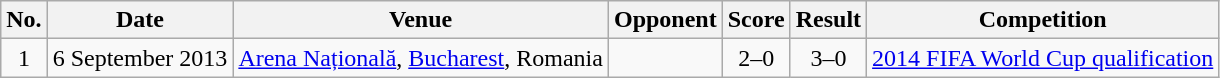<table class="wikitable sortable">
<tr>
<th scope="col">No.</th>
<th scope="col">Date</th>
<th scope="col">Venue</th>
<th scope="col">Opponent</th>
<th scope="col">Score</th>
<th scope="col">Result</th>
<th scope="col">Competition</th>
</tr>
<tr>
<td align="center">1</td>
<td>6 September 2013</td>
<td><a href='#'>Arena Națională</a>, <a href='#'>Bucharest</a>, Romania</td>
<td></td>
<td align="center">2–0</td>
<td align="center">3–0</td>
<td><a href='#'>2014 FIFA World Cup qualification</a></td>
</tr>
</table>
